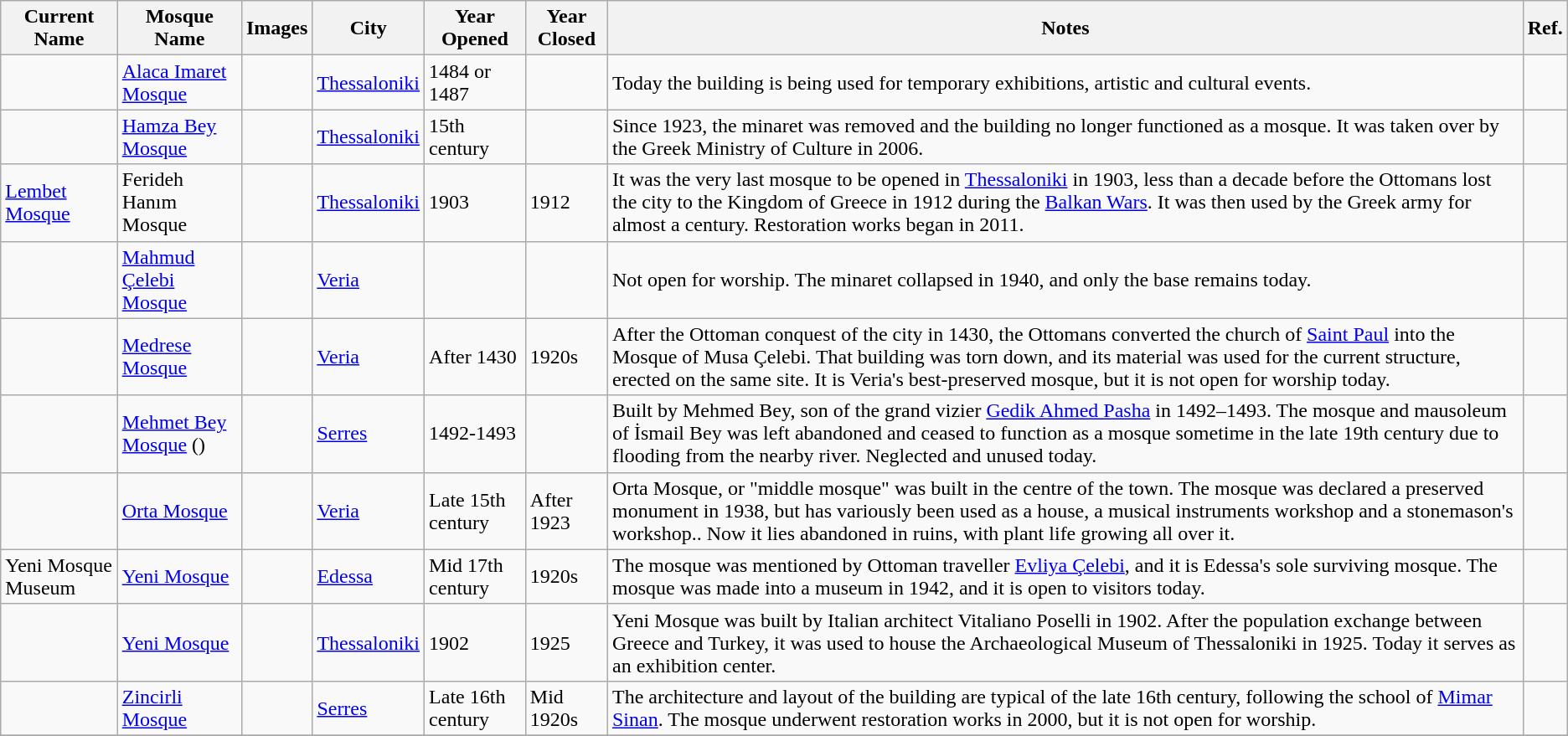<table class="wikitable plainrowheaders sortable" style="text-align:left;">
<tr>
<th>Current Name</th>
<th>Mosque Name</th>
<th class="unsortable">Images</th>
<th>City</th>
<th>Year Opened</th>
<th>Year Closed</th>
<th class="unsortable">Notes</th>
<th class="unsortable">Ref.</th>
</tr>
<tr>
<td></td>
<td><a href='#'>Alaca Imaret Mosque</a></td>
<td></td>
<td><a href='#'>Thessaloniki</a></td>
<td>1484 or 1487</td>
<td></td>
<td>Today the building is being used for temporary exhibitions, artistic and cultural events.</td>
<td></td>
</tr>
<tr>
<td></td>
<td><a href='#'>Hamza Bey Mosque</a></td>
<td></td>
<td><a href='#'>Thessaloniki</a></td>
<td>15th century</td>
<td></td>
<td>Since 1923, the minaret was removed and the building no longer functioned as a mosque. It was taken over by the Greek Ministry of Culture in 2006.</td>
<td></td>
</tr>
<tr>
<td><a href='#'>Lembet Mosque</a></td>
<td>Ferideh Hanım Mosque</td>
<td></td>
<td><a href='#'>Thessaloniki</a></td>
<td>1903</td>
<td>1912</td>
<td>It was the very last mosque to be opened in <a href='#'>Thessaloniki</a> in 1903, less than a decade before the Ottomans lost the city to the Kingdom of Greece in 1912 during the <a href='#'>Balkan Wars</a>. It was then used by the Greek army for almost a century. Restoration works began in 2011.</td>
<td></td>
</tr>
<tr>
<td></td>
<td><a href='#'>Mahmud Çelebi Mosque</a></td>
<td></td>
<td><a href='#'>Veria</a></td>
<td></td>
<td></td>
<td>Not open for worship. The minaret collapsed in 1940, and only the base remains today.</td>
<td></td>
</tr>
<tr>
<td></td>
<td><a href='#'>Medrese Mosque</a></td>
<td></td>
<td><a href='#'>Veria</a></td>
<td>After 1430</td>
<td>1920s</td>
<td>After the Ottoman conquest of the city in 1430, the Ottomans converted the church of <a href='#'>Saint Paul</a> into the Mosque of Musa Çelebi. That building was torn down, and its material was used for the current structure, erected on the same site. It is Veria's best-preserved mosque, but it is not open for worship today.</td>
<td></td>
</tr>
<tr>
<td></td>
<td><a href='#'>Mehmet Bey Mosque</a> ()</td>
<td></td>
<td><a href='#'>Serres</a></td>
<td>1492-1493</td>
<td></td>
<td>Built by Mehmed Bey, son of the grand vizier <a href='#'>Gedik Ahmed Pasha</a> in 1492–1493. The mosque and mausoleum of İsmail Bey was left abandoned and ceased to function as a mosque sometime in the late 19th century due to flooding from the nearby river. Neglected and unused today.</td>
<td></td>
</tr>
<tr>
<td></td>
<td><a href='#'>Orta Mosque</a></td>
<td></td>
<td><a href='#'>Veria</a></td>
<td>Late 15th century</td>
<td>After 1923</td>
<td>Orta Mosque, or "middle mosque" was built in the centre of the town. The mosque was declared a preserved monument in 1938, but has variously been used as a house, a musical instruments workshop and a stonemason's workshop.. Now it lies abandoned in ruins, with plant life growing all over it.</td>
<td></td>
</tr>
<tr>
<td>Yeni Mosque Museum</td>
<td><a href='#'>Yeni Mosque</a></td>
<td></td>
<td><a href='#'>Edessa</a></td>
<td>Mid 17th century</td>
<td>1920s</td>
<td>The mosque was mentioned by Ottoman traveller <a href='#'>Evliya Çelebi</a>, and it is Edessa's sole surviving mosque. The mosque was made into a museum in 1942, and it is open to visitors today.</td>
<td></td>
</tr>
<tr>
<td></td>
<td><a href='#'>Yeni Mosque</a></td>
<td></td>
<td><a href='#'>Thessaloniki</a></td>
<td>1902</td>
<td>1925</td>
<td>Yeni Mosque was built by Italian architect Vitaliano Poselli in 1902. After the population exchange between Greece and Turkey, it was used to house the Archaeological Museum of Thessaloniki in 1925. Today it serves as an exhibition center.</td>
<td></td>
</tr>
<tr>
<td></td>
<td><a href='#'>Zincirli Mosque</a></td>
<td></td>
<td><a href='#'>Serres</a></td>
<td>Late 16th century</td>
<td>Mid 1920s</td>
<td>The architecture and layout of the building are typical of the late 16th century, following the school of <a href='#'>Mimar Sinan</a>. The mosque underwent restoration works in 2000, but it is not open for worship.</td>
<td></td>
</tr>
<tr>
</tr>
</table>
